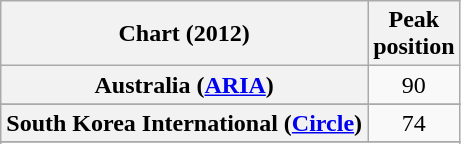<table class="wikitable sortable plainrowheaders" style="text-align:center">
<tr>
<th scope="col">Chart (2012)</th>
<th scope="col">Peak<br>position</th>
</tr>
<tr>
<th scope="row">Australia (<a href='#'>ARIA</a>)</th>
<td>90</td>
</tr>
<tr>
</tr>
<tr>
</tr>
<tr>
</tr>
<tr>
<th scope="row">South Korea International (<a href='#'>Circle</a>)</th>
<td>74</td>
</tr>
<tr>
</tr>
<tr>
</tr>
<tr>
</tr>
</table>
